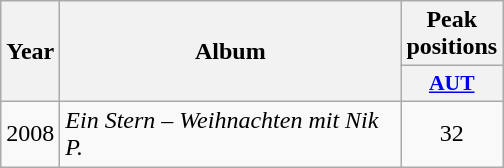<table class="wikitable">
<tr>
<th align="center" rowspan="2" width="10">Year</th>
<th align="center" rowspan="2" width="220">Album</th>
<th align="center" colspan="1" width="20">Peak positions</th>
</tr>
<tr>
<th scope="col" style="width:3em;font-size:90%;"><a href='#'>AUT</a><br></th>
</tr>
<tr>
<td style="text-align:center;">2008</td>
<td><em>Ein Stern – Weihnachten mit Nik P.</em></td>
<td style="text-align:center;">32</td>
</tr>
</table>
